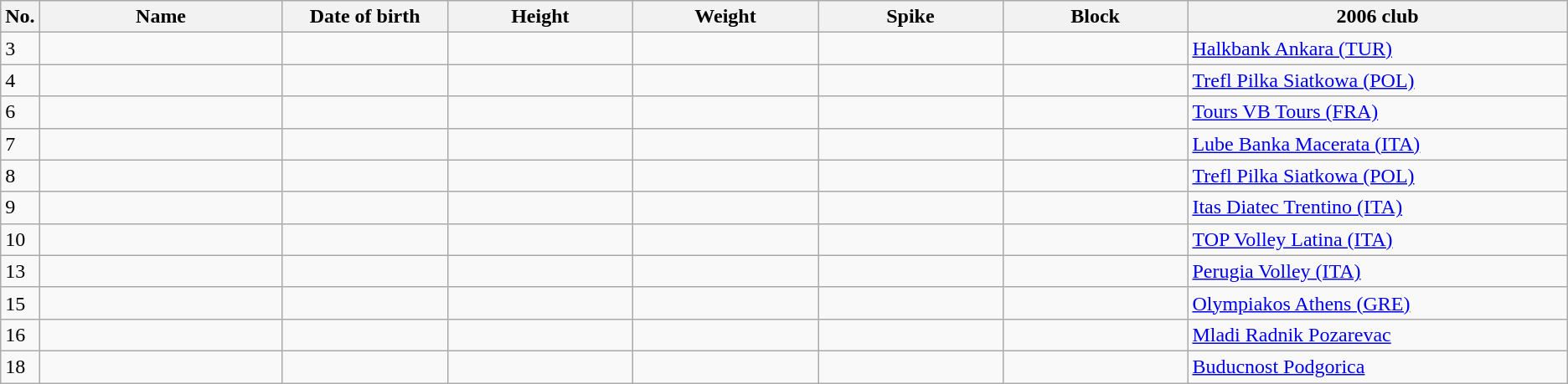<table class="wikitable sortable" style=font-size:100%; text-align:center;>
<tr>
<th>No.</th>
<th style=width:12em>Name</th>
<th style=width:8em>Date of birth</th>
<th style=width:9em>Height</th>
<th style=width:9em>Weight</th>
<th style=width:9em>Spike</th>
<th style=width:9em>Block</th>
<th style=width:19em>2006 club</th>
</tr>
<tr>
<td>3</td>
<td align=left></td>
<td align=right></td>
<td></td>
<td></td>
<td></td>
<td></td>
<td align=left><a href='#'>Halkbank Ankara (TUR)</a></td>
</tr>
<tr>
<td>4</td>
<td align=left></td>
<td align=right></td>
<td></td>
<td></td>
<td></td>
<td></td>
<td align=left><a href='#'>Trefl Pilka Siatkowa (POL)</a></td>
</tr>
<tr>
<td>6</td>
<td align=left></td>
<td align=right></td>
<td></td>
<td></td>
<td></td>
<td></td>
<td align=left><a href='#'>Tours VB Tours (FRA)</a></td>
</tr>
<tr>
<td>7</td>
<td align=left></td>
<td align=right></td>
<td></td>
<td></td>
<td></td>
<td></td>
<td align=left><a href='#'>Lube Banka Macerata (ITA)</a></td>
</tr>
<tr>
<td>8</td>
<td align=left></td>
<td align=right></td>
<td></td>
<td></td>
<td></td>
<td></td>
<td align=left><a href='#'>Trefl Pilka Siatkowa (POL)</a></td>
</tr>
<tr>
<td>9</td>
<td align=left></td>
<td align=right></td>
<td></td>
<td></td>
<td></td>
<td></td>
<td align=left><a href='#'>Itas Diatec Trentino (ITA)</a></td>
</tr>
<tr>
<td>10</td>
<td align=left></td>
<td align=right></td>
<td></td>
<td></td>
<td></td>
<td></td>
<td align=left><a href='#'>TOP Volley Latina (ITA)</a></td>
</tr>
<tr>
<td>13</td>
<td align=left></td>
<td align=right></td>
<td></td>
<td></td>
<td></td>
<td></td>
<td align=left><a href='#'>Perugia Volley (ITA)</a></td>
</tr>
<tr>
<td>15</td>
<td align=left></td>
<td align=right></td>
<td></td>
<td></td>
<td></td>
<td></td>
<td align=left><a href='#'>Olympiakos Athens (GRE)</a></td>
</tr>
<tr>
<td>16</td>
<td align=left></td>
<td align=right></td>
<td></td>
<td></td>
<td></td>
<td></td>
<td align=left><a href='#'>Mladi Radnik Pozarevac</a></td>
</tr>
<tr>
<td>18</td>
<td align=left></td>
<td align=right></td>
<td></td>
<td></td>
<td></td>
<td></td>
<td align=left><a href='#'>Buducnost Podgorica</a></td>
</tr>
</table>
